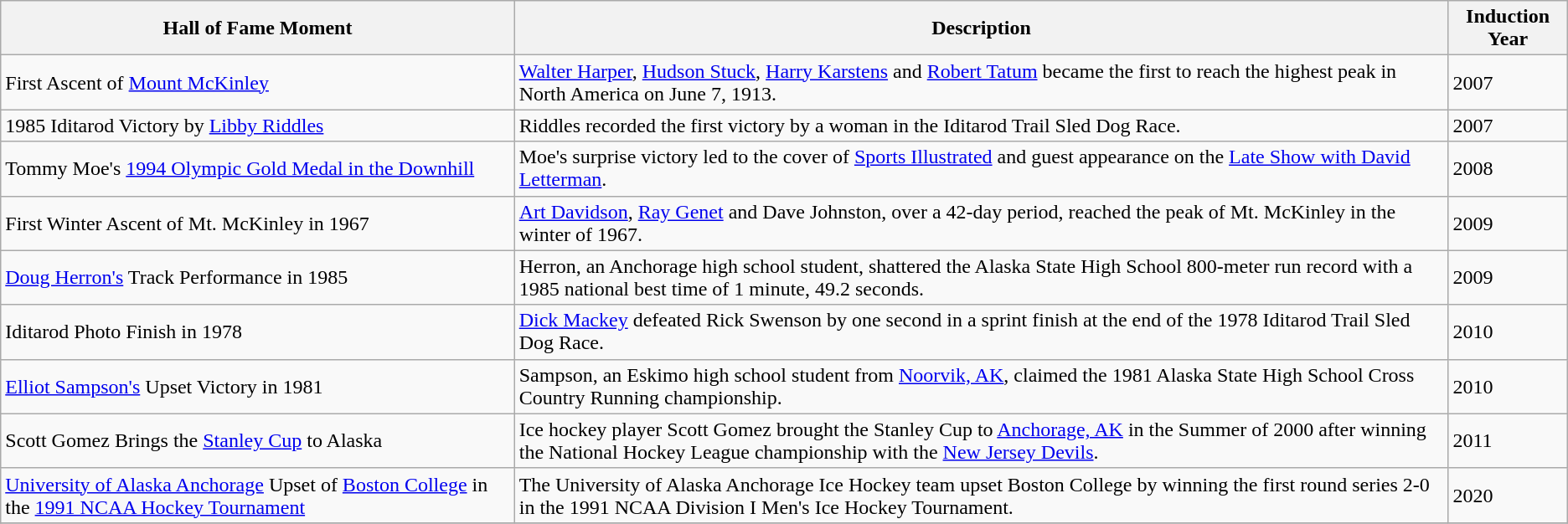<table class="wikitable">
<tr>
<th>Hall of Fame Moment</th>
<th>Description</th>
<th>Induction Year</th>
</tr>
<tr>
<td>First Ascent of <a href='#'>Mount McKinley</a></td>
<td><a href='#'>Walter Harper</a>, <a href='#'>Hudson Stuck</a>, <a href='#'>Harry Karstens</a> and <a href='#'>Robert Tatum</a> became the first to reach the highest peak in North America on June 7, 1913.</td>
<td>2007</td>
</tr>
<tr>
<td>1985 Iditarod Victory by <a href='#'>Libby Riddles</a></td>
<td>Riddles recorded the first victory by a woman in the Iditarod Trail Sled Dog Race.</td>
<td>2007</td>
</tr>
<tr>
<td>Tommy Moe's <a href='#'>1994 Olympic Gold Medal in the Downhill</a></td>
<td>Moe's surprise victory led to the cover of <a href='#'>Sports Illustrated</a> and guest appearance on the <a href='#'>Late Show with David Letterman</a>.</td>
<td>2008</td>
</tr>
<tr>
<td>First Winter Ascent of Mt. McKinley in 1967</td>
<td><a href='#'>Art Davidson</a>, <a href='#'>Ray Genet</a> and Dave Johnston, over a 42-day period, reached the peak of Mt. McKinley in the winter of 1967.</td>
<td>2009</td>
</tr>
<tr>
<td><a href='#'>Doug Herron's</a> Track Performance in 1985</td>
<td>Herron, an Anchorage high school student, shattered the Alaska State High School 800-meter run record with a 1985 national best time of 1 minute, 49.2 seconds.</td>
<td>2009</td>
</tr>
<tr>
<td>Iditarod Photo Finish in 1978</td>
<td><a href='#'>Dick Mackey</a> defeated Rick Swenson by one second in a sprint finish at the end of the 1978 Iditarod Trail Sled Dog Race.</td>
<td>2010</td>
</tr>
<tr>
<td><a href='#'>Elliot Sampson's</a> Upset Victory in 1981</td>
<td>Sampson, an Eskimo high school student from <a href='#'>Noorvik, AK</a>, claimed the 1981 Alaska State High School Cross Country Running championship.</td>
<td>2010</td>
</tr>
<tr>
<td>Scott Gomez Brings the <a href='#'>Stanley Cup</a> to Alaska</td>
<td>Ice hockey player Scott Gomez brought the Stanley Cup to <a href='#'>Anchorage, AK</a> in the Summer of 2000 after winning the National Hockey League championship with the <a href='#'>New Jersey Devils</a>.</td>
<td>2011</td>
</tr>
<tr>
<td><a href='#'>University of Alaska Anchorage</a> Upset of <a href='#'>Boston College</a> in the <a href='#'>1991 NCAA Hockey Tournament</a></td>
<td>The University of Alaska Anchorage Ice Hockey team upset Boston College by winning the first round series 2-0 in the 1991 NCAA Division I Men's Ice Hockey Tournament.</td>
<td>2020</td>
</tr>
<tr>
</tr>
</table>
